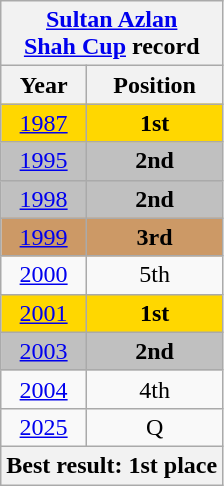<table class="wikitable" style="text-align: center;">
<tr>
<th colspan=2><a href='#'>Sultan Azlan<br>Shah Cup</a> record</th>
</tr>
<tr>
<th>Year</th>
<th>Position</th>
</tr>
<tr bgcolor=gold>
<td><a href='#'>1987</a></td>
<td><strong>1st</strong></td>
</tr>
<tr bgcolor=silver>
<td><a href='#'>1995</a></td>
<td><strong>2nd</strong></td>
</tr>
<tr bgcolor=silver>
<td><a href='#'>1998</a></td>
<td><strong>2nd</strong></td>
</tr>
<tr bgcolor=cc9966>
<td><a href='#'>1999</a></td>
<td><strong>3rd</strong></td>
</tr>
<tr>
<td><a href='#'>2000</a></td>
<td>5th</td>
</tr>
<tr bgcolor=gold>
<td><a href='#'>2001</a></td>
<td><strong>1st</strong></td>
</tr>
<tr bgcolor=silver>
<td><a href='#'>2003</a></td>
<td><strong>2nd</strong></td>
</tr>
<tr>
<td><a href='#'>2004</a></td>
<td>4th</td>
</tr>
<tr>
<td><a href='#'>2025</a></td>
<td>Q</td>
</tr>
<tr>
<th colspan=2>Best result: 1st place</th>
</tr>
</table>
